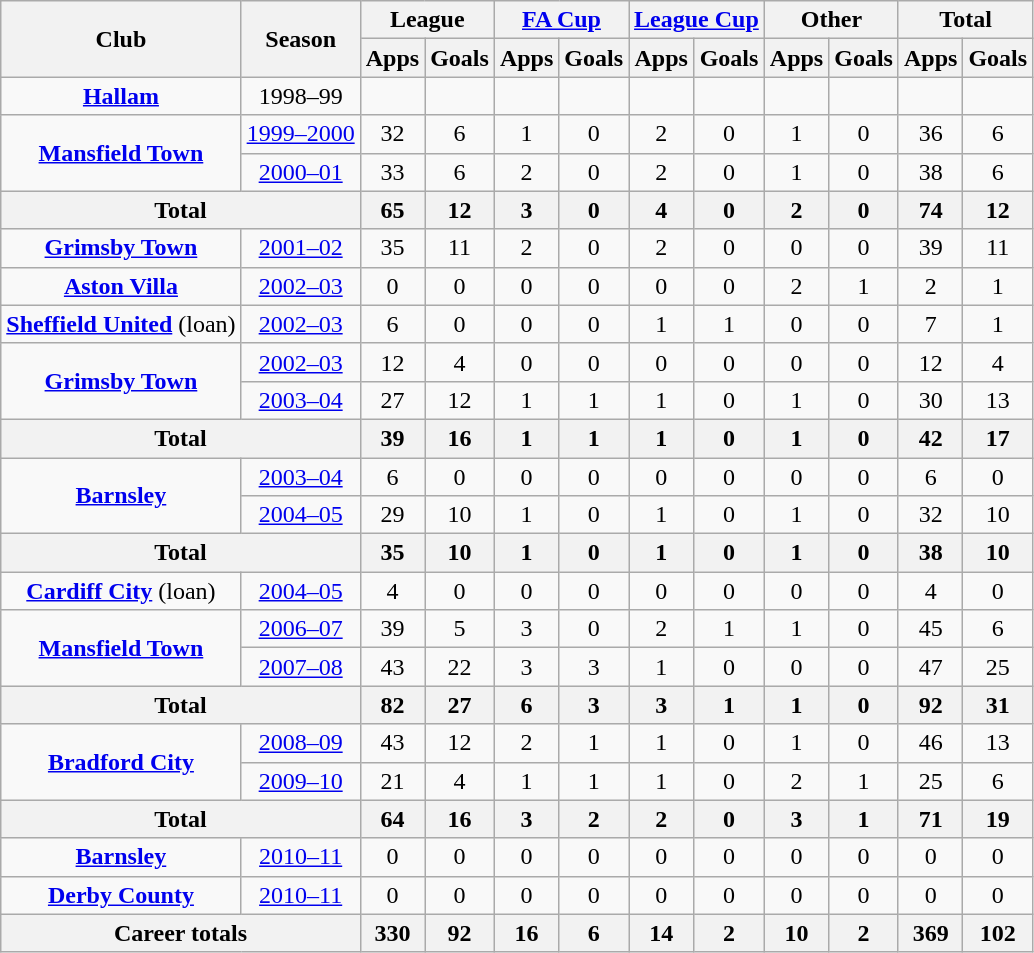<table class="wikitable" style="text-align: center;">
<tr>
<th rowspan="2">Club</th>
<th rowspan="2">Season</th>
<th colspan="2">League</th>
<th colspan="2"><a href='#'>FA Cup</a></th>
<th colspan="2"><a href='#'>League Cup</a></th>
<th colspan="2">Other</th>
<th colspan="2">Total</th>
</tr>
<tr>
<th>Apps</th>
<th>Goals</th>
<th>Apps</th>
<th>Goals</th>
<th>Apps</th>
<th>Goals</th>
<th>Apps</th>
<th>Goals</th>
<th>Apps</th>
<th>Goals</th>
</tr>
<tr>
<td valign="center"><strong><a href='#'>Hallam</a></strong></td>
<td>1998–99</td>
<td></td>
<td></td>
<td></td>
<td></td>
<td></td>
<td></td>
<td></td>
<td></td>
<td></td>
<td></td>
</tr>
<tr>
<td rowspan="2" valign="center"><strong><a href='#'>Mansfield Town</a></strong></td>
<td><a href='#'>1999–2000</a></td>
<td>32</td>
<td>6</td>
<td>1</td>
<td>0</td>
<td>2</td>
<td>0</td>
<td>1</td>
<td>0</td>
<td>36</td>
<td>6</td>
</tr>
<tr>
<td><a href='#'>2000–01</a></td>
<td>33</td>
<td>6</td>
<td>2</td>
<td>0</td>
<td>2</td>
<td>0</td>
<td>1</td>
<td>0</td>
<td>38</td>
<td>6</td>
</tr>
<tr>
<th colspan="2">Total</th>
<th>65</th>
<th>12</th>
<th>3</th>
<th>0</th>
<th>4</th>
<th>0</th>
<th>2</th>
<th>0</th>
<th>74</th>
<th>12</th>
</tr>
<tr>
<td valign="center"><strong><a href='#'>Grimsby Town</a></strong></td>
<td><a href='#'>2001–02</a></td>
<td>35</td>
<td>11</td>
<td>2</td>
<td>0</td>
<td>2</td>
<td>0</td>
<td>0</td>
<td>0</td>
<td>39</td>
<td>11</td>
</tr>
<tr>
<td valign="center"><strong><a href='#'>Aston Villa</a></strong></td>
<td><a href='#'>2002–03</a></td>
<td>0</td>
<td>0</td>
<td>0</td>
<td>0</td>
<td>0</td>
<td>0</td>
<td>2</td>
<td>1</td>
<td>2</td>
<td>1</td>
</tr>
<tr>
<td valign="center"><strong><a href='#'>Sheffield United</a></strong> (loan)</td>
<td><a href='#'>2002–03</a></td>
<td>6</td>
<td>0</td>
<td>0</td>
<td>0</td>
<td>1</td>
<td>1</td>
<td>0</td>
<td>0</td>
<td>7</td>
<td>1</td>
</tr>
<tr>
<td rowspan="2" valign="center"><strong><a href='#'>Grimsby Town</a></strong></td>
<td><a href='#'>2002–03</a></td>
<td>12</td>
<td>4</td>
<td>0</td>
<td>0</td>
<td>0</td>
<td>0</td>
<td>0</td>
<td>0</td>
<td>12</td>
<td>4</td>
</tr>
<tr>
<td><a href='#'>2003–04</a></td>
<td>27</td>
<td>12</td>
<td>1</td>
<td>1</td>
<td>1</td>
<td>0</td>
<td>1</td>
<td>0</td>
<td>30</td>
<td>13</td>
</tr>
<tr>
<th colspan="2">Total</th>
<th>39</th>
<th>16</th>
<th>1</th>
<th>1</th>
<th>1</th>
<th>0</th>
<th>1</th>
<th>0</th>
<th>42</th>
<th>17</th>
</tr>
<tr>
<td rowspan="2" valign="center"><strong><a href='#'>Barnsley</a></strong></td>
<td><a href='#'>2003–04</a></td>
<td>6</td>
<td>0</td>
<td>0</td>
<td>0</td>
<td>0</td>
<td>0</td>
<td>0</td>
<td>0</td>
<td>6</td>
<td>0</td>
</tr>
<tr>
<td><a href='#'>2004–05</a></td>
<td>29</td>
<td>10</td>
<td>1</td>
<td>0</td>
<td>1</td>
<td>0</td>
<td>1</td>
<td>0</td>
<td>32</td>
<td>10</td>
</tr>
<tr>
<th colspan="2">Total</th>
<th>35</th>
<th>10</th>
<th>1</th>
<th>0</th>
<th>1</th>
<th>0</th>
<th>1</th>
<th>0</th>
<th>38</th>
<th>10</th>
</tr>
<tr>
<td valign="center"><strong><a href='#'>Cardiff City</a></strong> (loan)</td>
<td><a href='#'>2004–05</a></td>
<td>4</td>
<td>0</td>
<td>0</td>
<td>0</td>
<td>0</td>
<td>0</td>
<td>0</td>
<td>0</td>
<td>4</td>
<td>0</td>
</tr>
<tr>
<td rowspan="2" valign="center"><strong><a href='#'>Mansfield Town</a></strong></td>
<td><a href='#'>2006–07</a></td>
<td>39</td>
<td>5</td>
<td>3</td>
<td>0</td>
<td>2</td>
<td>1</td>
<td>1</td>
<td>0</td>
<td>45</td>
<td>6</td>
</tr>
<tr>
<td><a href='#'>2007–08</a></td>
<td>43</td>
<td>22</td>
<td>3</td>
<td>3</td>
<td>1</td>
<td>0</td>
<td>0</td>
<td>0</td>
<td>47</td>
<td>25</td>
</tr>
<tr>
<th colspan="2">Total</th>
<th>82</th>
<th>27</th>
<th>6</th>
<th>3</th>
<th>3</th>
<th>1</th>
<th>1</th>
<th>0</th>
<th>92</th>
<th>31</th>
</tr>
<tr>
<td rowspan="2" valign="center"><strong><a href='#'>Bradford City</a></strong></td>
<td><a href='#'>2008–09</a></td>
<td>43</td>
<td>12</td>
<td>2</td>
<td>1</td>
<td>1</td>
<td>0</td>
<td>1</td>
<td>0</td>
<td>46</td>
<td>13</td>
</tr>
<tr>
<td><a href='#'>2009–10</a></td>
<td>21</td>
<td>4</td>
<td>1</td>
<td>1</td>
<td>1</td>
<td>0</td>
<td>2</td>
<td>1</td>
<td>25</td>
<td>6</td>
</tr>
<tr>
<th colspan="2">Total</th>
<th>64</th>
<th>16</th>
<th>3</th>
<th>2</th>
<th>2</th>
<th>0</th>
<th>3</th>
<th>1</th>
<th>71</th>
<th>19</th>
</tr>
<tr>
<td valign="center"><strong><a href='#'>Barnsley</a></strong></td>
<td><a href='#'>2010–11</a></td>
<td>0</td>
<td>0</td>
<td>0</td>
<td>0</td>
<td>0</td>
<td>0</td>
<td>0</td>
<td>0</td>
<td>0</td>
<td>0</td>
</tr>
<tr>
<td valign="center"><strong><a href='#'>Derby County</a></strong></td>
<td><a href='#'>2010–11</a></td>
<td>0</td>
<td>0</td>
<td>0</td>
<td>0</td>
<td>0</td>
<td>0</td>
<td>0</td>
<td>0</td>
<td>0</td>
<td>0</td>
</tr>
<tr>
<th colspan="2">Career totals</th>
<th>330</th>
<th>92</th>
<th>16</th>
<th>6</th>
<th>14</th>
<th>2</th>
<th>10</th>
<th>2</th>
<th>369</th>
<th>102</th>
</tr>
</table>
